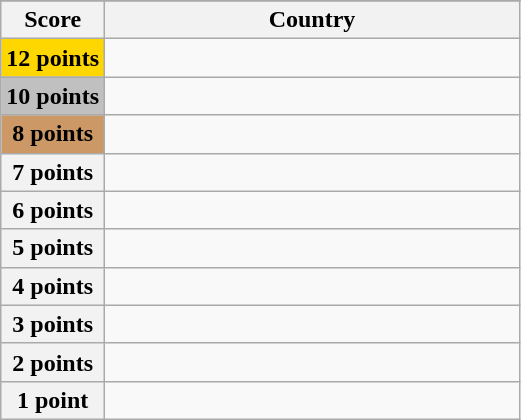<table class="wikitable">
<tr>
</tr>
<tr>
<th scope="col" width="20%">Score</th>
<th scope="col">Country</th>
</tr>
<tr>
<th scope="row" style="background:gold">12 points</th>
<td></td>
</tr>
<tr>
<th scope="row" style="background:silver">10 points</th>
<td></td>
</tr>
<tr>
<th scope="row" style="background:#CC9966">8 points</th>
<td></td>
</tr>
<tr>
<th scope="row">7 points</th>
<td></td>
</tr>
<tr>
<th scope="row">6 points</th>
<td></td>
</tr>
<tr>
<th scope="row">5 points</th>
<td></td>
</tr>
<tr>
<th scope="row">4 points</th>
<td></td>
</tr>
<tr>
<th scope="row">3 points</th>
<td></td>
</tr>
<tr>
<th scope="row">2 points</th>
<td></td>
</tr>
<tr>
<th scope="row">1 point</th>
<td></td>
</tr>
</table>
